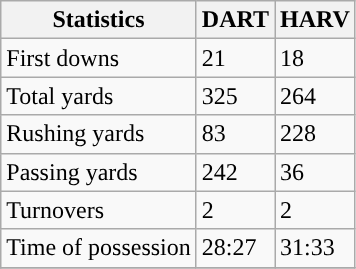<table class="wikitable" style="float: left;">
<tr>
<th>Statistics</th>
<th>DART</th>
<th>HARV</th>
</tr>
<tr>
<td>First downs</td>
<td>21</td>
<td>18</td>
</tr>
<tr>
<td>Total yards</td>
<td>325</td>
<td>264</td>
</tr>
<tr>
<td>Rushing yards</td>
<td>83</td>
<td>228</td>
</tr>
<tr>
<td>Passing yards</td>
<td>242</td>
<td>36</td>
</tr>
<tr>
<td>Turnovers</td>
<td>2</td>
<td>2</td>
</tr>
<tr>
<td>Time of possession</td>
<td>28:27</td>
<td>31:33</td>
</tr>
<tr>
</tr>
</table>
